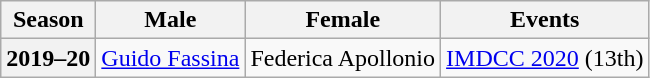<table class="wikitable">
<tr>
<th scope="col">Season</th>
<th scope="col">Male</th>
<th scope="col">Female</th>
<th scope="col">Events</th>
</tr>
<tr>
<th scope="row">2019–20</th>
<td><a href='#'>Guido Fassina</a></td>
<td>Federica Apollonio</td>
<td><a href='#'>IMDCC 2020</a> (13th)</td>
</tr>
</table>
